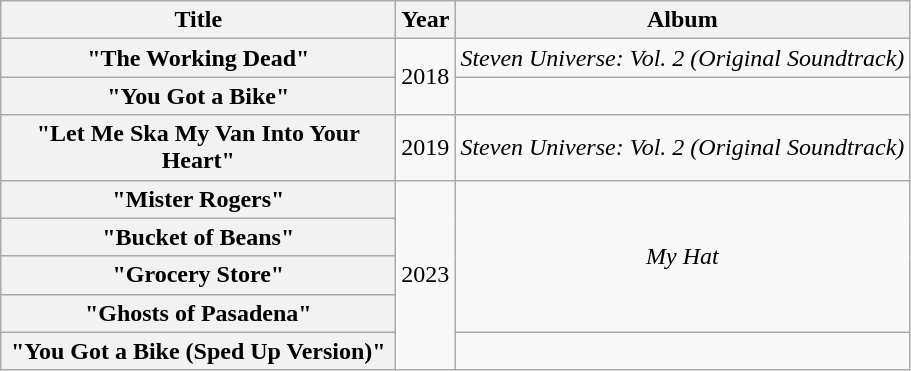<table class="wikitable plainrowheaders" style="text-align:center">
<tr>
<th scope="col" style="width:16em;">Title</th>
<th scope="col">Year</th>
<th scope="col">Album</th>
</tr>
<tr>
<th scope="row">"The Working Dead"</th>
<td rowspan="2">2018</td>
<td><em>Steven Universe: Vol. 2 (Original Soundtrack)</em></td>
</tr>
<tr>
<th scope="row">"You Got a Bike"</th>
<td></td>
</tr>
<tr>
<th scope="row">"Let Me Ska My Van Into Your Heart"</th>
<td>2019</td>
<td><em>Steven Universe: Vol. 2 (Original Soundtrack)</em></td>
</tr>
<tr>
<th scope="row">"Mister Rogers"</th>
<td rowspan="5">2023</td>
<td rowspan="4"><em>My Hat</em></td>
</tr>
<tr>
<th scope="row">"Bucket of Beans"</th>
</tr>
<tr>
<th scope="row">"Grocery Store"</th>
</tr>
<tr>
<th scope="row">"Ghosts of Pasadena"</th>
</tr>
<tr>
<th scope="row">"You Got a Bike (Sped Up Version)"</th>
<td></td>
</tr>
</table>
